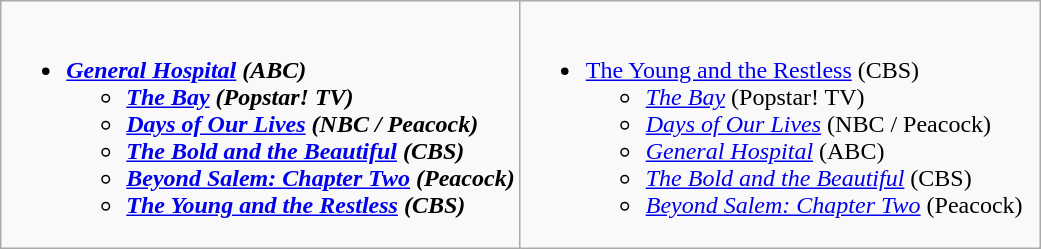<table class=wikitable>
<tr>
<td style="vertical-align:top;" width="50%"><br><ul><li><strong><em><a href='#'>General Hospital</a><em> (ABC)<strong><ul><li></em><a href='#'>The Bay</a><em> (Popstar! TV)</li><li></em><a href='#'>Days of Our Lives</a><em> (NBC / Peacock)</li><li></em><a href='#'>The Bold and the Beautiful</a><em> (CBS)</li><li></em><a href='#'>Beyond Salem: Chapter Two</a><em> (Peacock)</li><li></em><a href='#'>The Young and the Restless</a><em> (CBS)</li></ul></li></ul></td>
<td style="vertical-align:top;" width="50%"><br><ul><li></em></strong><a href='#'>The Young and the Restless</a></em> (CBS)</strong><ul><li><em><a href='#'>The Bay</a></em> (Popstar! TV)</li><li><em><a href='#'>Days of Our Lives</a></em> (NBC / Peacock)</li><li><em><a href='#'>General Hospital</a></em> (ABC)</li><li><em><a href='#'>The Bold and the Beautiful</a></em> (CBS)</li><li><em><a href='#'>Beyond Salem: Chapter Two</a></em> (Peacock)</li></ul></li></ul></td>
</tr>
</table>
